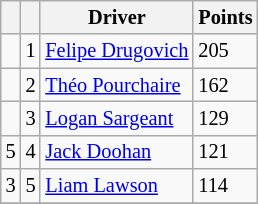<table class="wikitable" style="font-size: 85%;">
<tr>
<th></th>
<th></th>
<th>Driver</th>
<th>Points</th>
</tr>
<tr>
<td align="left"></td>
<td align="center">1</td>
<td> <a href='#'>Felipe Drugovich</a></td>
<td>205</td>
</tr>
<tr>
<td align="left"></td>
<td align="center">2</td>
<td> <a href='#'>Théo Pourchaire</a></td>
<td>162</td>
</tr>
<tr>
<td align="left"></td>
<td align="center">3</td>
<td> <a href='#'>Logan Sargeant</a></td>
<td>129</td>
</tr>
<tr>
<td align="left"> 5</td>
<td align="center">4</td>
<td> <a href='#'>Jack Doohan</a></td>
<td>121</td>
</tr>
<tr>
<td align="left"> 3</td>
<td align="center">5</td>
<td> <a href='#'>Liam Lawson</a></td>
<td>114</td>
</tr>
<tr>
</tr>
</table>
